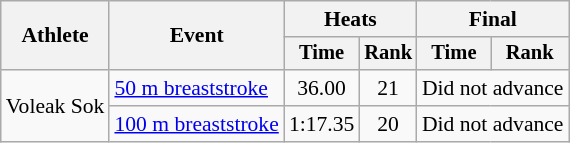<table class=wikitable style=font-size:90%;text-align:center>
<tr>
<th rowspan="2">Athlete</th>
<th rowspan="2">Event</th>
<th colspan="2">Heats</th>
<th colspan="2">Final</th>
</tr>
<tr style="font-size:95%">
<th>Time</th>
<th>Rank</th>
<th>Time</th>
<th>Rank</th>
</tr>
<tr>
<td align=left rowspan=2>Voleak Sok</td>
<td align=left><a href='#'>50 m breaststroke</a></td>
<td>36.00</td>
<td>21</td>
<td colspan=2>Did not advance</td>
</tr>
<tr>
<td align=left><a href='#'>100 m breaststroke</a></td>
<td>1:17.35</td>
<td>20</td>
<td colspan=2>Did not advance</td>
</tr>
</table>
